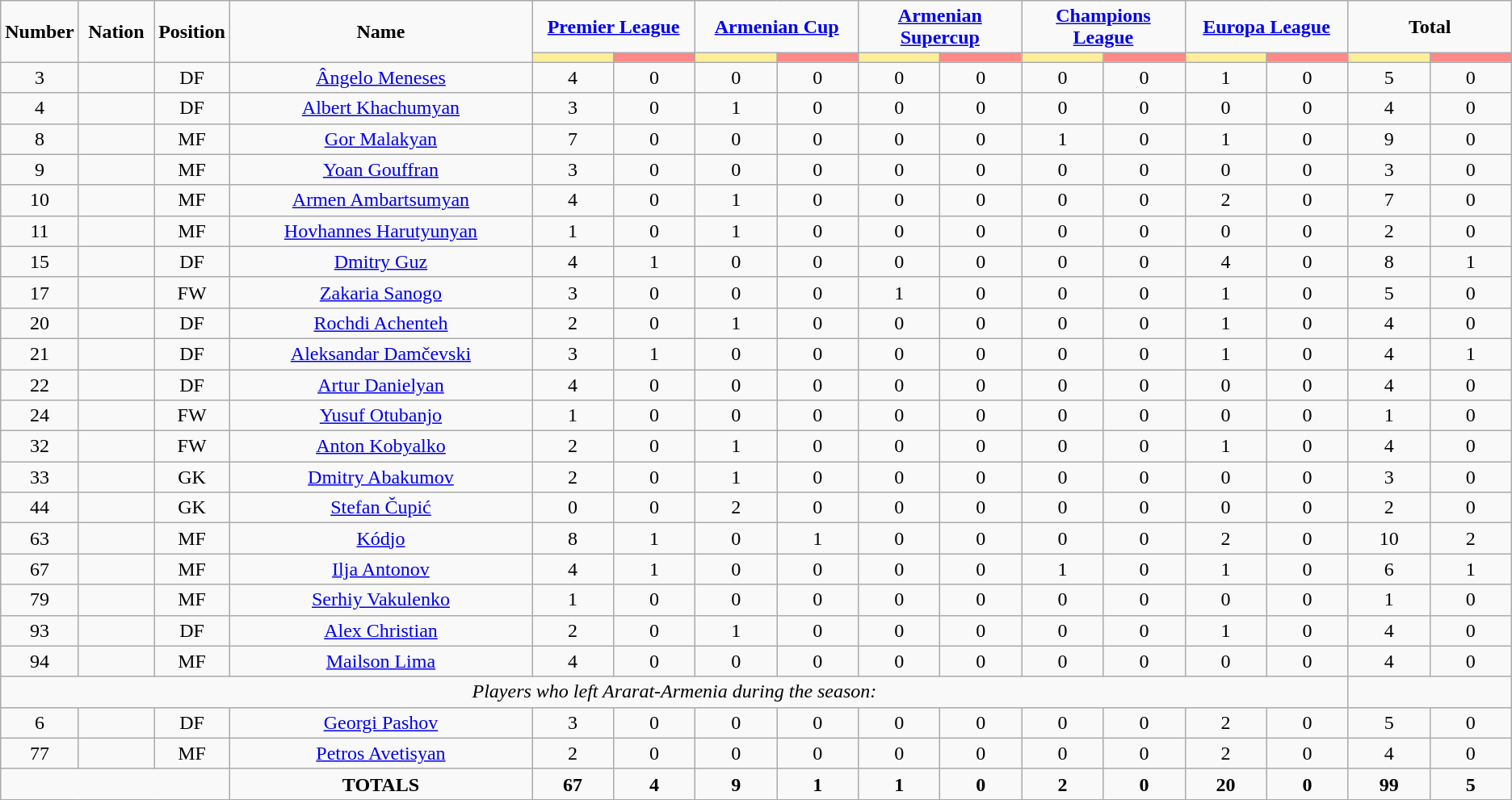<table class="wikitable" style="text-align:center;">
<tr>
<td rowspan="2"  style="width:5%; text-align:center;"><strong>Number</strong></td>
<td rowspan="2"  style="width:5%; text-align:center;"><strong>Nation</strong></td>
<td rowspan="2"  style="width:5%; text-align:center;"><strong>Position</strong></td>
<td rowspan="2"  style="width:20%; text-align:center;"><strong>Name</strong></td>
<td colspan="2" style="text-align:center;"><strong><a href='#'>Premier League</a></strong></td>
<td colspan="2" style="text-align:center;"><strong><a href='#'>Armenian Cup</a></strong></td>
<td colspan="2" style="text-align:center;"><strong><a href='#'>Armenian Supercup</a></strong></td>
<td colspan="2" style="text-align:center;"><strong><a href='#'>Champions League</a></strong></td>
<td colspan="2" style="text-align:center;"><strong><a href='#'>Europa League</a></strong></td>
<td colspan="2" style="text-align:center;"><strong>Total</strong></td>
</tr>
<tr>
<th style="width:60px; background:#fe9;"></th>
<th style="width:60px; background:#ff8888;"></th>
<th style="width:60px; background:#fe9;"></th>
<th style="width:60px; background:#ff8888;"></th>
<th style="width:60px; background:#fe9;"></th>
<th style="width:60px; background:#ff8888;"></th>
<th style="width:60px; background:#fe9;"></th>
<th style="width:60px; background:#ff8888;"></th>
<th style="width:60px; background:#fe9;"></th>
<th style="width:60px; background:#ff8888;"></th>
<th style="width:60px; background:#fe9;"></th>
<th style="width:60px; background:#ff8888;"></th>
</tr>
<tr>
<td>3</td>
<td></td>
<td>DF</td>
<td><a href='#'>Ângelo Meneses</a></td>
<td>4</td>
<td>0</td>
<td>0</td>
<td>0</td>
<td>0</td>
<td>0</td>
<td>0</td>
<td>0</td>
<td>1</td>
<td>0</td>
<td>5</td>
<td>0</td>
</tr>
<tr>
<td>4</td>
<td></td>
<td>DF</td>
<td><a href='#'>Albert Khachumyan</a></td>
<td>3</td>
<td>0</td>
<td>1</td>
<td>0</td>
<td>0</td>
<td>0</td>
<td>0</td>
<td>0</td>
<td>0</td>
<td>0</td>
<td>4</td>
<td>0</td>
</tr>
<tr>
<td>8</td>
<td></td>
<td>MF</td>
<td><a href='#'>Gor Malakyan</a></td>
<td>7</td>
<td>0</td>
<td>0</td>
<td>0</td>
<td>0</td>
<td>0</td>
<td>1</td>
<td>0</td>
<td>1</td>
<td>0</td>
<td>9</td>
<td>0</td>
</tr>
<tr>
<td>9</td>
<td></td>
<td>MF</td>
<td><a href='#'>Yoan Gouffran</a></td>
<td>3</td>
<td>0</td>
<td>0</td>
<td>0</td>
<td>0</td>
<td>0</td>
<td>0</td>
<td>0</td>
<td>0</td>
<td>0</td>
<td>3</td>
<td>0</td>
</tr>
<tr>
<td>10</td>
<td></td>
<td>MF</td>
<td><a href='#'>Armen Ambartsumyan</a></td>
<td>4</td>
<td>0</td>
<td>1</td>
<td>0</td>
<td>0</td>
<td>0</td>
<td>0</td>
<td>0</td>
<td>2</td>
<td>0</td>
<td>7</td>
<td>0</td>
</tr>
<tr>
<td>11</td>
<td></td>
<td>MF</td>
<td><a href='#'>Hovhannes Harutyunyan</a></td>
<td>1</td>
<td>0</td>
<td>1</td>
<td>0</td>
<td>0</td>
<td>0</td>
<td>0</td>
<td>0</td>
<td>0</td>
<td>0</td>
<td>2</td>
<td>0</td>
</tr>
<tr>
<td>15</td>
<td></td>
<td>DF</td>
<td><a href='#'>Dmitry Guz</a></td>
<td>4</td>
<td>1</td>
<td>0</td>
<td>0</td>
<td>0</td>
<td>0</td>
<td>0</td>
<td>0</td>
<td>4</td>
<td>0</td>
<td>8</td>
<td>1</td>
</tr>
<tr>
<td>17</td>
<td></td>
<td>FW</td>
<td><a href='#'>Zakaria Sanogo</a></td>
<td>3</td>
<td>0</td>
<td>0</td>
<td>0</td>
<td>1</td>
<td>0</td>
<td>0</td>
<td>0</td>
<td>1</td>
<td>0</td>
<td>5</td>
<td>0</td>
</tr>
<tr>
<td>20</td>
<td></td>
<td>DF</td>
<td><a href='#'>Rochdi Achenteh</a></td>
<td>2</td>
<td>0</td>
<td>1</td>
<td>0</td>
<td>0</td>
<td>0</td>
<td>0</td>
<td>0</td>
<td>1</td>
<td>0</td>
<td>4</td>
<td>0</td>
</tr>
<tr>
<td>21</td>
<td></td>
<td>DF</td>
<td><a href='#'>Aleksandar Damčevski</a></td>
<td>3</td>
<td>1</td>
<td>0</td>
<td>0</td>
<td>0</td>
<td>0</td>
<td>0</td>
<td>0</td>
<td>1</td>
<td>0</td>
<td>4</td>
<td>1</td>
</tr>
<tr>
<td>22</td>
<td></td>
<td>DF</td>
<td><a href='#'>Artur Danielyan</a></td>
<td>4</td>
<td>0</td>
<td>0</td>
<td>0</td>
<td>0</td>
<td>0</td>
<td>0</td>
<td>0</td>
<td>0</td>
<td>0</td>
<td>4</td>
<td>0</td>
</tr>
<tr>
<td>24</td>
<td></td>
<td>FW</td>
<td><a href='#'>Yusuf Otubanjo</a></td>
<td>1</td>
<td>0</td>
<td>0</td>
<td>0</td>
<td>0</td>
<td>0</td>
<td>0</td>
<td>0</td>
<td>0</td>
<td>0</td>
<td>1</td>
<td>0</td>
</tr>
<tr>
<td>32</td>
<td></td>
<td>FW</td>
<td><a href='#'>Anton Kobyalko</a></td>
<td>2</td>
<td>0</td>
<td>1</td>
<td>0</td>
<td>0</td>
<td>0</td>
<td>0</td>
<td>0</td>
<td>1</td>
<td>0</td>
<td>4</td>
<td>0</td>
</tr>
<tr>
<td>33</td>
<td></td>
<td>GK</td>
<td><a href='#'>Dmitry Abakumov</a></td>
<td>2</td>
<td>0</td>
<td>1</td>
<td>0</td>
<td>0</td>
<td>0</td>
<td>0</td>
<td>0</td>
<td>0</td>
<td>0</td>
<td>3</td>
<td>0</td>
</tr>
<tr>
<td>44</td>
<td></td>
<td>GK</td>
<td><a href='#'>Stefan Čupić</a></td>
<td>0</td>
<td>0</td>
<td>2</td>
<td>0</td>
<td>0</td>
<td>0</td>
<td>0</td>
<td>0</td>
<td>0</td>
<td>0</td>
<td>2</td>
<td>0</td>
</tr>
<tr>
<td>63</td>
<td></td>
<td>MF</td>
<td><a href='#'>Kódjo</a></td>
<td>8</td>
<td>1</td>
<td>0</td>
<td>1</td>
<td>0</td>
<td>0</td>
<td>0</td>
<td>0</td>
<td>2</td>
<td>0</td>
<td>10</td>
<td>2</td>
</tr>
<tr>
<td>67</td>
<td></td>
<td>MF</td>
<td><a href='#'>Ilja Antonov</a></td>
<td>4</td>
<td>1</td>
<td>0</td>
<td>0</td>
<td>0</td>
<td>0</td>
<td>1</td>
<td>0</td>
<td>1</td>
<td>0</td>
<td>6</td>
<td>1</td>
</tr>
<tr>
<td>79</td>
<td></td>
<td>MF</td>
<td><a href='#'>Serhiy Vakulenko</a></td>
<td>1</td>
<td>0</td>
<td>0</td>
<td>0</td>
<td>0</td>
<td>0</td>
<td>0</td>
<td>0</td>
<td>0</td>
<td>0</td>
<td>1</td>
<td>0</td>
</tr>
<tr>
<td>93</td>
<td></td>
<td>DF</td>
<td><a href='#'>Alex Christian</a></td>
<td>2</td>
<td>0</td>
<td>1</td>
<td>0</td>
<td>0</td>
<td>0</td>
<td>0</td>
<td>0</td>
<td>1</td>
<td>0</td>
<td>4</td>
<td>0</td>
</tr>
<tr>
<td>94</td>
<td></td>
<td>MF</td>
<td><a href='#'>Mailson Lima</a></td>
<td>4</td>
<td>0</td>
<td>0</td>
<td>0</td>
<td>0</td>
<td>0</td>
<td>0</td>
<td>0</td>
<td>0</td>
<td>0</td>
<td>4</td>
<td>0</td>
</tr>
<tr>
<td colspan="14"><em>Players who left Ararat-Armenia during the season:</em></td>
</tr>
<tr>
<td>6</td>
<td></td>
<td>DF</td>
<td><a href='#'>Georgi Pashov</a></td>
<td>3</td>
<td>0</td>
<td>0</td>
<td>0</td>
<td>0</td>
<td>0</td>
<td>0</td>
<td>0</td>
<td>2</td>
<td>0</td>
<td>5</td>
<td>0</td>
</tr>
<tr>
<td>77</td>
<td></td>
<td>MF</td>
<td><a href='#'>Petros Avetisyan</a></td>
<td>2</td>
<td>0</td>
<td>0</td>
<td>0</td>
<td>0</td>
<td>0</td>
<td>0</td>
<td>0</td>
<td>2</td>
<td>0</td>
<td>4</td>
<td>0</td>
</tr>
<tr>
<td colspan="3"></td>
<td><strong>TOTALS</strong></td>
<td><strong>67</strong></td>
<td><strong>4</strong></td>
<td><strong>9</strong></td>
<td><strong>1</strong></td>
<td><strong>1</strong></td>
<td><strong>0</strong></td>
<td><strong>2</strong></td>
<td><strong>0</strong></td>
<td><strong>20</strong></td>
<td><strong>0</strong></td>
<td><strong>99</strong></td>
<td><strong>5</strong></td>
</tr>
</table>
